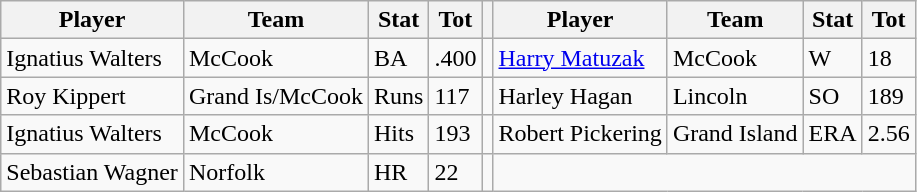<table class="wikitable">
<tr>
<th>Player</th>
<th>Team</th>
<th>Stat</th>
<th>Tot</th>
<th></th>
<th>Player</th>
<th>Team</th>
<th>Stat</th>
<th>Tot</th>
</tr>
<tr>
<td>Ignatius Walters</td>
<td>McCook</td>
<td>BA</td>
<td>.400</td>
<td></td>
<td><a href='#'>Harry Matuzak</a></td>
<td>McCook</td>
<td>W</td>
<td>18</td>
</tr>
<tr>
<td>Roy Kippert</td>
<td>Grand Is/McCook</td>
<td>Runs</td>
<td>117</td>
<td></td>
<td>Harley Hagan</td>
<td>Lincoln</td>
<td>SO</td>
<td>189</td>
</tr>
<tr>
<td>Ignatius Walters</td>
<td>McCook</td>
<td>Hits</td>
<td>193</td>
<td></td>
<td>Robert Pickering</td>
<td>Grand Island</td>
<td>ERA</td>
<td>2.56</td>
</tr>
<tr>
<td>Sebastian Wagner</td>
<td>Norfolk</td>
<td>HR</td>
<td>22</td>
<td></td>
</tr>
</table>
